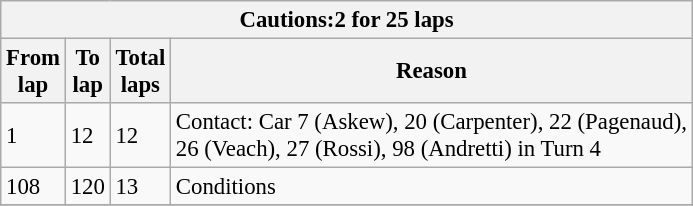<table class="wikitable" style="font-size: 95%">
<tr>
<th colspan=4>Cautions:2 for 25 laps</th>
</tr>
<tr>
<th>From<br>lap</th>
<th>To<br>lap</th>
<th>Total<br>laps</th>
<th>Reason</th>
</tr>
<tr>
<td>1</td>
<td>12</td>
<td>12</td>
<td>Contact: Car 7 (Askew), 20 (Carpenter), 22 (Pagenaud),<br> 26 (Veach), 27 (Rossi), 98 (Andretti) in Turn 4</td>
</tr>
<tr>
<td>108</td>
<td>120</td>
<td>13</td>
<td>Conditions</td>
</tr>
<tr>
</tr>
</table>
